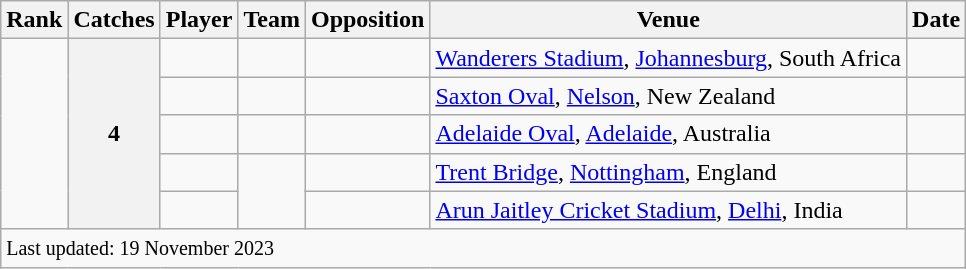<table class="wikitable plainrowheaders sortable">
<tr>
<th scope=col>Rank</th>
<th scope=col>Catches</th>
<th scope=col>Player</th>
<th scope=col>Team</th>
<th scope=col>Opposition</th>
<th scope=col>Venue</th>
<th scope=col>Date</th>
</tr>
<tr>
<td align=center rowspan=5></td>
<th scope=row style=text-align:center; rowspan=5>4</th>
<td></td>
<td></td>
<td></td>
<td><a href='#'>Wanderers Stadium</a>, <a href='#'>Johannesburg</a>, South Africa</td>
<td><a href='#'></a></td>
</tr>
<tr>
<td></td>
<td></td>
<td></td>
<td><a href='#'>Saxton Oval</a>, <a href='#'>Nelson</a>, New Zealand</td>
<td><a href='#'></a></td>
</tr>
<tr>
<td></td>
<td></td>
<td></td>
<td><a href='#'>Adelaide Oval</a>, <a href='#'>Adelaide</a>, Australia</td>
<td><a href='#'></a></td>
</tr>
<tr>
<td></td>
<td rowspan=2></td>
<td></td>
<td><a href='#'>Trent Bridge</a>, <a href='#'>Nottingham</a>, England</td>
<td><a href='#'></a></td>
</tr>
<tr>
<td></td>
<td></td>
<td><a href='#'>Arun Jaitley Cricket Stadium</a>, <a href='#'>Delhi</a>, India</td>
<td><a href='#'></a></td>
</tr>
<tr class=sortbottom>
<td colspan=7><small>Last updated: 19 November 2023</small></td>
</tr>
</table>
